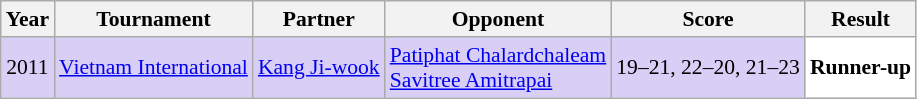<table class="sortable wikitable" style="font-size: 90%;">
<tr>
<th>Year</th>
<th>Tournament</th>
<th>Partner</th>
<th>Opponent</th>
<th>Score</th>
<th>Result</th>
</tr>
<tr style="background:#D8CEF6">
<td align="center">2011</td>
<td align="left"><a href='#'>Vietnam International</a></td>
<td align="left"> <a href='#'>Kang Ji-wook</a></td>
<td align="left"> <a href='#'>Patiphat Chalardchaleam</a> <br>  <a href='#'>Savitree Amitrapai</a></td>
<td align="left">19–21, 22–20, 21–23</td>
<td style="text-align:left; background:white"> <strong>Runner-up</strong></td>
</tr>
</table>
